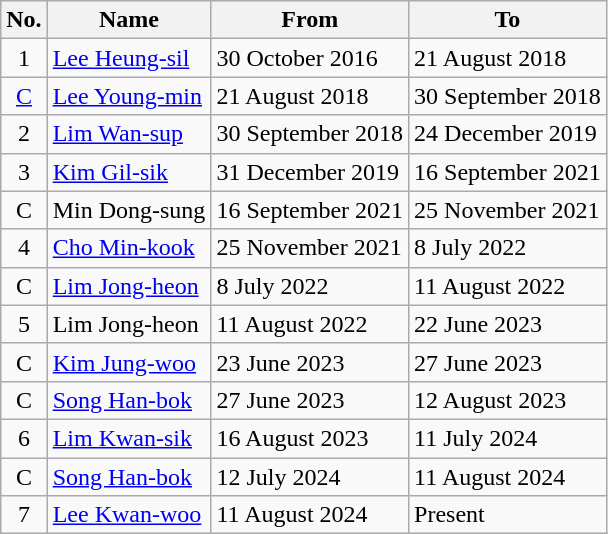<table class="wikitable sortable" style="text-align: center">
<tr>
<th>No.</th>
<th>Name</th>
<th class="unsortable">From</th>
<th class="unsortable">To</th>
</tr>
<tr>
<td>1</td>
<td align=left> <a href='#'>Lee Heung-sil</a></td>
<td align=left>30 October 2016</td>
<td align=left>21 August 2018</td>
</tr>
<tr>
<td><a href='#'>C</a></td>
<td align=left> <a href='#'>Lee Young-min</a></td>
<td align=left>21 August 2018</td>
<td align=left>30 September 2018</td>
</tr>
<tr>
<td>2</td>
<td align=left> <a href='#'>Lim Wan-sup</a></td>
<td align=left>30 September 2018</td>
<td align=left>24 December 2019</td>
</tr>
<tr>
<td>3</td>
<td align=left> <a href='#'>Kim Gil-sik</a></td>
<td align=left>31 December 2019</td>
<td align=left>16 September 2021</td>
</tr>
<tr>
<td>C</td>
<td align=left> Min Dong-sung</td>
<td align=left>16 September 2021</td>
<td align=left>25 November 2021</td>
</tr>
<tr>
<td>4</td>
<td align=left> <a href='#'>Cho Min-kook</a></td>
<td align=left>25 November 2021</td>
<td align=left>8 July 2022</td>
</tr>
<tr>
<td>C</td>
<td align=left> <a href='#'>Lim Jong-heon</a></td>
<td align=left>8 July 2022</td>
<td align=left>11 August 2022</td>
</tr>
<tr>
<td>5</td>
<td align=left> Lim Jong-heon</td>
<td align=left>11 August 2022</td>
<td align=left>22 June 2023</td>
</tr>
<tr>
<td>C</td>
<td align=left> <a href='#'>Kim Jung-woo</a></td>
<td align=left>23 June 2023</td>
<td align=left>27 June 2023</td>
</tr>
<tr>
<td>C</td>
<td align=left> <a href='#'>Song Han-bok</a></td>
<td align=left>27 June 2023</td>
<td align=left>12 August 2023</td>
</tr>
<tr>
<td>6</td>
<td align=left> <a href='#'>Lim Kwan-sik</a></td>
<td align=left>16 August 2023</td>
<td align=left>11 July 2024</td>
</tr>
<tr>
<td>C</td>
<td align=left> <a href='#'>Song Han-bok</a></td>
<td align=left>12 July 2024</td>
<td align=left>11 August 2024</td>
</tr>
<tr>
<td>7</td>
<td align=left> <a href='#'>Lee Kwan-woo</a></td>
<td align=left>11 August 2024</td>
<td align=left>Present</td>
</tr>
</table>
